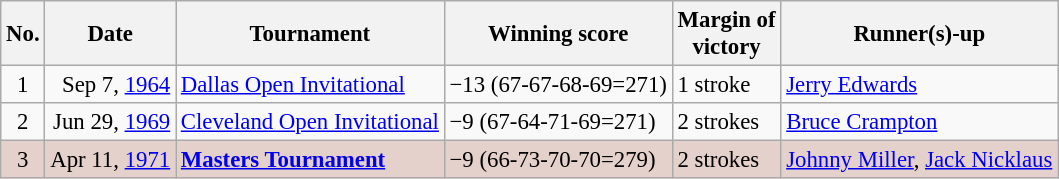<table class="wikitable" style="font-size:95%;">
<tr>
<th>No.</th>
<th>Date</th>
<th>Tournament</th>
<th>Winning score</th>
<th>Margin of<br>victory</th>
<th>Runner(s)-up</th>
</tr>
<tr>
<td align=center>1</td>
<td align=right>Sep 7, <a href='#'>1964</a></td>
<td><a href='#'>Dallas Open Invitational</a></td>
<td>−13 (67-67-68-69=271)</td>
<td>1 stroke</td>
<td> <a href='#'>Jerry Edwards</a></td>
</tr>
<tr>
<td align=center>2</td>
<td align=right>Jun 29, <a href='#'>1969</a></td>
<td><a href='#'>Cleveland Open Invitational</a></td>
<td>−9 (67-64-71-69=271)</td>
<td>2 strokes</td>
<td> <a href='#'>Bruce Crampton</a></td>
</tr>
<tr style="background:#e5d1cb;">
<td align=center>3</td>
<td align=right>Apr 11, <a href='#'>1971</a></td>
<td><strong><a href='#'>Masters Tournament</a></strong></td>
<td>−9 (66-73-70-70=279)</td>
<td>2 strokes</td>
<td> <a href='#'>Johnny Miller</a>,  <a href='#'>Jack Nicklaus</a></td>
</tr>
</table>
